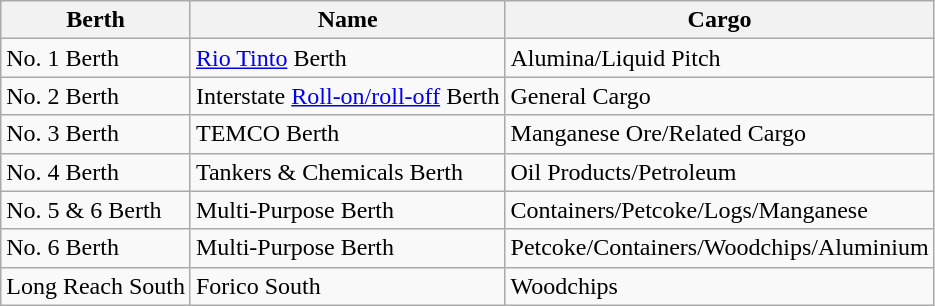<table class="wikitable">
<tr>
<th>Berth</th>
<th>Name</th>
<th>Cargo</th>
</tr>
<tr>
<td>No. 1 Berth</td>
<td><a href='#'>Rio Tinto</a> Berth</td>
<td>Alumina/Liquid Pitch</td>
</tr>
<tr>
<td>No. 2 Berth</td>
<td>Interstate <a href='#'>Roll-on/roll-off</a> Berth</td>
<td>General Cargo</td>
</tr>
<tr>
<td>No. 3 Berth</td>
<td>TEMCO Berth</td>
<td>Manganese Ore/Related Cargo</td>
</tr>
<tr>
<td>No. 4 Berth</td>
<td>Tankers & Chemicals Berth</td>
<td>Oil Products/Petroleum</td>
</tr>
<tr>
<td>No. 5 & 6 Berth</td>
<td>Multi-Purpose Berth</td>
<td>Containers/Petcoke/Logs/Manganese</td>
</tr>
<tr>
<td>No. 6 Berth</td>
<td>Multi-Purpose Berth</td>
<td>Petcoke/Containers/Woodchips/Aluminium</td>
</tr>
<tr>
<td>Long Reach South</td>
<td>Forico South</td>
<td>Woodchips</td>
</tr>
</table>
